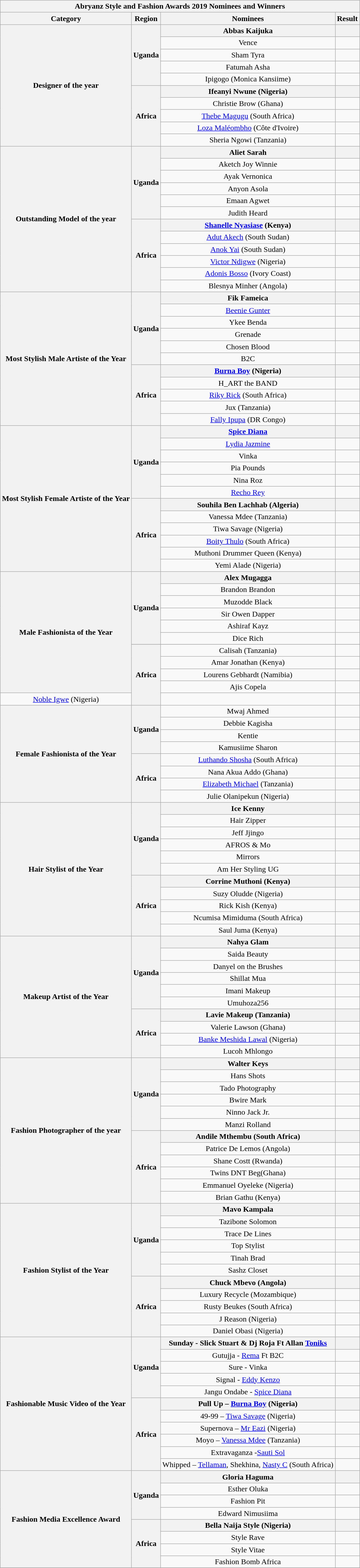<table class=wikitable style ="text-align:center" width="">
<tr>
<th colspan="4">Abryanz Style and Fashion Awards 2019 Nominees and Winners</th>
</tr>
<tr>
<th>Category</th>
<th>Region</th>
<th>Nominees</th>
<th>Result </th>
</tr>
<tr>
<th rowspan="10">Designer of the year</th>
<th rowspan="5">Uganda</th>
<th>Abbas Kaijuka</th>
<th></th>
</tr>
<tr>
<td>Vence</td>
<td></td>
</tr>
<tr>
<td>Sham Tyra</td>
<td></td>
</tr>
<tr>
<td>Fatumah Asha</td>
<td></td>
</tr>
<tr>
<td>Ipigogo (Monica Kansiime)</td>
<td></td>
</tr>
<tr>
<th rowspan="5">Africa</th>
<th>Ifeanyi Nwune (Nigeria)</th>
<th></th>
</tr>
<tr>
<td>Christie Brow (Ghana)</td>
<td></td>
</tr>
<tr>
<td><a href='#'>Thebe Magugu</a> (South Africa)</td>
<td></td>
</tr>
<tr>
<td><a href='#'>Loza Maléombho</a> (Côte d'Ivoire)</td>
<td></td>
</tr>
<tr>
<td>Sheria Ngowi (Tanzania)</td>
<td></td>
</tr>
<tr>
<th rowspan="12">Outstanding Model of the year</th>
<th rowspan="6">Uganda</th>
<th>Aliet Sarah</th>
<th></th>
</tr>
<tr>
<td>Aketch Joy Winnie</td>
<td></td>
</tr>
<tr>
<td>Ayak Vernonica</td>
<td></td>
</tr>
<tr>
<td>Anyon Asola</td>
<td></td>
</tr>
<tr>
<td>Emaan Agwet</td>
<td></td>
</tr>
<tr>
<td>Judith Heard</td>
<td></td>
</tr>
<tr>
<th rowspan="6">Africa</th>
<th><a href='#'>Shanelle Nyasiase</a> (Kenya)</th>
<th></th>
</tr>
<tr>
<td><a href='#'>Adut Akech</a> (South Sudan)</td>
<td></td>
</tr>
<tr>
<td><a href='#'>Anok Yai</a> (South Sudan)</td>
<td></td>
</tr>
<tr>
<td><a href='#'>Victor Ndigwe</a> (Nigeria)</td>
<td></td>
</tr>
<tr>
<td><a href='#'>Adonis Bosso</a> (Ivory Coast)</td>
<td></td>
</tr>
<tr>
<td>Blesnya Minher (Angola)</td>
<td></td>
</tr>
<tr>
<th rowspan="11">Most Stylish Male Artiste of the Year</th>
<th rowspan="6">Uganda</th>
<th>Fik Fameica</th>
<th></th>
</tr>
<tr>
<td><a href='#'>Beenie Gunter</a></td>
<td></td>
</tr>
<tr>
<td>Ykee Benda</td>
<td></td>
</tr>
<tr>
<td>Grenade</td>
<td></td>
</tr>
<tr>
<td>Chosen Blood</td>
<td></td>
</tr>
<tr>
<td>B2C</td>
<td></td>
</tr>
<tr>
<th rowspan="5">Africa</th>
<th><a href='#'>Burna Boy</a> (Nigeria)</th>
<th></th>
</tr>
<tr>
<td>H_ART the BAND</td>
<td></td>
</tr>
<tr>
<td><a href='#'>Riky Rick</a> (South Africa)</td>
<td></td>
</tr>
<tr>
<td>Jux (Tanzania)</td>
<td></td>
</tr>
<tr>
<td><a href='#'>Fally Ipupa</a> (DR Congo)</td>
<td></td>
</tr>
<tr>
<th rowspan="12">Most Stylish Female Artiste of the Year</th>
<th rowspan="6">Uganda</th>
<th><a href='#'>Spice Diana</a></th>
<th></th>
</tr>
<tr>
<td><a href='#'>Lydia Jazmine</a></td>
<td></td>
</tr>
<tr>
<td>Vinka</td>
<td></td>
</tr>
<tr>
<td>Pia Pounds</td>
<td></td>
</tr>
<tr>
<td>Nina Roz</td>
<td></td>
</tr>
<tr>
<td><a href='#'>Recho Rey</a></td>
<td></td>
</tr>
<tr>
<th rowspan="6">Africa</th>
<th>Souhila Ben Lachhab (Algeria)</th>
<th></th>
</tr>
<tr>
<td>Vanessa Mdee (Tanzania)</td>
<td></td>
</tr>
<tr>
<td>Tiwa Savage (Nigeria)</td>
<td></td>
</tr>
<tr>
<td><a href='#'>Boity Thulo</a> (South Africa)</td>
<td></td>
</tr>
<tr>
<td>Muthoni Drummer Queen (Kenya)</td>
<td></td>
</tr>
<tr>
<td>Yemi Alade (Nigeria)</td>
<td></td>
</tr>
<tr>
<th rowspan="11">Male Fashionista of the Year</th>
<th rowspan="6">Uganda</th>
<th>Alex Mugagga</th>
<th></th>
</tr>
<tr>
<td>Brandon Brandon</td>
<td></td>
</tr>
<tr>
<td>Muzodde Black</td>
<td></td>
</tr>
<tr>
<td>Sir Owen Dapper</td>
<td></td>
</tr>
<tr>
<td>Ashiraf Kayz</td>
<td></td>
</tr>
<tr>
<td>Dice Rich</td>
<td></td>
</tr>
<tr>
</tr>
<tr>
<th rowspan="5">Africa</th>
<td>Calisah (Tanzania)</td>
<td></td>
</tr>
<tr>
<td>Amar Jonathan (Kenya)</td>
<td></td>
</tr>
<tr>
<td>Lourens Gebhardt (Namibia)</td>
<td></td>
</tr>
<tr>
<td>Ajis Copela</td>
<td></td>
</tr>
<tr>
<td><a href='#'>Noble Igwe</a> (Nigeria)</td>
<td></td>
</tr>
<tr>
<th rowspan="8">Female Fashionista of the Year</th>
<th rowspan="4">Uganda</th>
<td>Mwaj Ahmed</td>
<td></td>
</tr>
<tr>
<td>Debbie Kagisha</td>
<td></td>
</tr>
<tr>
<td>Kentie</td>
<td></td>
</tr>
<tr>
<td>Kamusiime Sharon</td>
<td></td>
</tr>
<tr>
<th rowspan="4">Africa</th>
<td><a href='#'>Luthando Shosha</a> (South Africa)</td>
<td></td>
</tr>
<tr>
<td>Nana Akua Addo (Ghana)</td>
<td></td>
</tr>
<tr>
<td><a href='#'>Elizabeth Michael</a> (Tanzania)</td>
<td></td>
</tr>
<tr>
<td>Julie Olanipekun (Nigeria)</td>
<td></td>
</tr>
<tr>
<th rowspan="11">Hair Stylist of the Year</th>
<th rowspan="6">Uganda</th>
<th>Ice Kenny</th>
<th></th>
</tr>
<tr>
<td>Hair Zipper</td>
<td></td>
</tr>
<tr>
<td>Jeff Jjingo</td>
<td></td>
</tr>
<tr>
<td>AFROS & Mo</td>
<td></td>
</tr>
<tr>
<td>Mirrors</td>
<td></td>
</tr>
<tr>
<td>Am Her Styling UG</td>
<td></td>
</tr>
<tr>
<th rowspan="5">Africa</th>
<th>Corrine Muthoni (Kenya)</th>
<th></th>
</tr>
<tr>
<td>Suzy Oludde (Nigeria)</td>
<td></td>
</tr>
<tr>
<td>Rick Kish (Kenya)</td>
<td></td>
</tr>
<tr>
<td>Ncumisa Mimiduma (South Africa)</td>
<td></td>
</tr>
<tr>
<td>Saul Juma (Kenya)</td>
<td></td>
</tr>
<tr>
<th rowspan="10">Makeup Artist of the Year</th>
<th rowspan="6">Uganda</th>
<th>Nahya Glam</th>
<th></th>
</tr>
<tr>
<td>Saida Beauty</td>
<td></td>
</tr>
<tr>
<td>Danyel on the Brushes</td>
<td></td>
</tr>
<tr>
<td>Shillat Mua</td>
<td></td>
</tr>
<tr>
<td>Imani Makeup</td>
<td></td>
</tr>
<tr>
<td>Umuhoza256</td>
<td></td>
</tr>
<tr>
<th rowspan="4">Africa</th>
<th>Lavie Makeup (Tanzania)</th>
<th></th>
</tr>
<tr>
<td>Valerie Lawson (Ghana)</td>
<td></td>
</tr>
<tr>
<td><a href='#'>Banke Meshida Lawal</a> (Nigeria)</td>
<td></td>
</tr>
<tr>
<td>Lucoh Mhlongo</td>
<td></td>
</tr>
<tr>
<th rowspan="12">Fashion Photographer of the year</th>
<th rowspan="6">Uganda</th>
<th>Walter Keys</th>
<th></th>
</tr>
<tr>
<td>Hans Shots</td>
<td></td>
</tr>
<tr>
<td>Tado Photography</td>
<td></td>
</tr>
<tr>
<td>Bwire Mark</td>
<td></td>
</tr>
<tr>
<td>Ninno Jack Jr.</td>
<td></td>
</tr>
<tr>
<td>Manzi Rolland</td>
<td></td>
</tr>
<tr>
<th rowspan="6">Africa</th>
<th>Andile Mthembu (South Africa)</th>
<th></th>
</tr>
<tr>
<td>Patrice De Lemos (Angola)</td>
<td></td>
</tr>
<tr>
<td>Shane Costt (Rwanda)</td>
<td></td>
</tr>
<tr>
<td>Twins DNT Beg(Ghana)</td>
<td></td>
</tr>
<tr>
<td>Emmanuel Oyeleke  (Nigeria)</td>
<td></td>
</tr>
<tr>
<td>Brian Gathu (Kenya)</td>
<td></td>
</tr>
<tr>
<th rowspan="11">Fashion Stylist of the Year</th>
<th rowspan="6">Uganda</th>
<th>Mavo Kampala</th>
<th></th>
</tr>
<tr>
<td>Tazibone Solomon</td>
<td></td>
</tr>
<tr>
<td>Trace De Lines</td>
<td></td>
</tr>
<tr>
<td>Top Stylist</td>
<td></td>
</tr>
<tr>
<td>Tinah Brad</td>
<td></td>
</tr>
<tr>
<td>Sashz Closet</td>
<td></td>
</tr>
<tr>
<th rowspan="5">Africa</th>
<th>Chuck Mbevo (Angola)</th>
<th></th>
</tr>
<tr>
<td>Luxury Recycle (Mozambique)</td>
<td></td>
</tr>
<tr>
<td>Rusty Beukes (South Africa)</td>
<td></td>
</tr>
<tr>
<td>J Reason (Nigeria)</td>
<td></td>
</tr>
<tr>
<td>Daniel Obasi (Nigeria)</td>
<td></td>
</tr>
<tr>
<th rowspan="11">Fashionable Music Video of the Year</th>
<th rowspan="5">Uganda</th>
<th>Sunday - Slick Stuart & Dj Roja Ft Allan <a href='#'>Toniks</a></th>
<th></th>
</tr>
<tr>
<td>Gutujja - <a href='#'>Rema</a> Ft B2C</td>
<td></td>
</tr>
<tr>
<td>Sure - Vinka</td>
<td></td>
</tr>
<tr>
<td>Signal - <a href='#'>Eddy Kenzo</a></td>
<td></td>
</tr>
<tr>
<td>Jangu Ondabe - <a href='#'>Spice Diana</a></td>
<td></td>
</tr>
<tr>
<th rowspan="6">Africa</th>
<th>Pull Up – <a href='#'>Burna Boy</a> (Nigeria)</th>
<th></th>
</tr>
<tr>
<td>49-99 – <a href='#'>Tiwa Savage</a> (Nigeria)</td>
<td></td>
</tr>
<tr>
<td>Supernova – <a href='#'>Mr Eazi</a> (Nigeria)</td>
<td></td>
</tr>
<tr>
<td>Moyo – <a href='#'>Vanessa Mdee</a> (Tanzania)</td>
<td></td>
</tr>
<tr>
<td>Extravaganza -<a href='#'>Sauti Sol</a></td>
<td></td>
</tr>
<tr>
<td>Whipped – <a href='#'>Tellaman</a>, Shekhina, <a href='#'>Nasty C</a> (South Africa)</td>
<td></td>
</tr>
<tr>
<th rowspan="8">Fashion Media Excellence Award</th>
<th rowspan="4">Uganda</th>
<th>Gloria Haguma</th>
<th></th>
</tr>
<tr>
<td>Esther Oluka</td>
<td></td>
</tr>
<tr>
<td>Fashion Pit</td>
<td></td>
</tr>
<tr>
<td>Edward Nimusiima</td>
<td></td>
</tr>
<tr>
<th rowspan="4">Africa</th>
<th>Bella Naija Style (Nigeria)</th>
<th></th>
</tr>
<tr>
<td>Style Rave</td>
<td></td>
</tr>
<tr>
<td>Style Vitae</td>
<td></td>
</tr>
<tr>
<td>Fashion Bomb Africa</td>
<td></td>
</tr>
<tr>
</tr>
</table>
